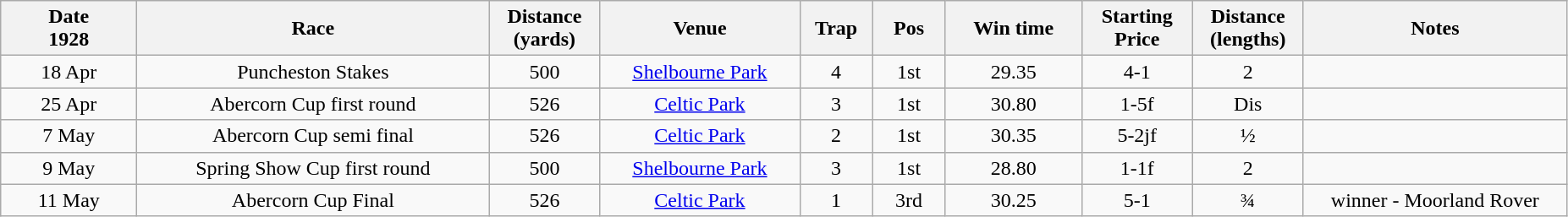<table class="wikitable" style="text-align:center">
<tr>
<th width=100>Date<br>1928</th>
<th width=270>Race</th>
<th width=80>Distance<br>(yards)</th>
<th width=150>Venue</th>
<th width=50>Trap</th>
<th width=50>Pos</th>
<th width=100>Win time</th>
<th width=80>Starting Price</th>
<th width=80>Distance <br>(lengths)</th>
<th width=200>Notes</th>
</tr>
<tr>
<td>18 Apr</td>
<td>Puncheston Stakes</td>
<td>500</td>
<td><a href='#'>Shelbourne Park</a></td>
<td>4</td>
<td>1st</td>
<td>29.35</td>
<td>4-1</td>
<td>2</td>
<td></td>
</tr>
<tr>
<td>25 Apr</td>
<td>Abercorn Cup first round</td>
<td>526</td>
<td><a href='#'>Celtic Park</a></td>
<td>3</td>
<td>1st</td>
<td>30.80</td>
<td>1-5f</td>
<td>Dis</td>
<td></td>
</tr>
<tr>
<td>7 May</td>
<td>Abercorn Cup semi final</td>
<td>526</td>
<td><a href='#'>Celtic Park</a></td>
<td>2</td>
<td>1st</td>
<td>30.35</td>
<td>5-2jf</td>
<td>½</td>
<td></td>
</tr>
<tr>
<td>9 May</td>
<td>Spring Show Cup first round</td>
<td>500</td>
<td><a href='#'>Shelbourne Park</a></td>
<td>3</td>
<td>1st</td>
<td>28.80</td>
<td>1-1f</td>
<td>2</td>
<td></td>
</tr>
<tr>
<td>11 May</td>
<td>Abercorn Cup Final</td>
<td>526</td>
<td><a href='#'>Celtic Park</a></td>
<td>1</td>
<td>3rd</td>
<td>30.25</td>
<td>5-1</td>
<td>¾</td>
<td>winner - Moorland Rover</td>
</tr>
</table>
